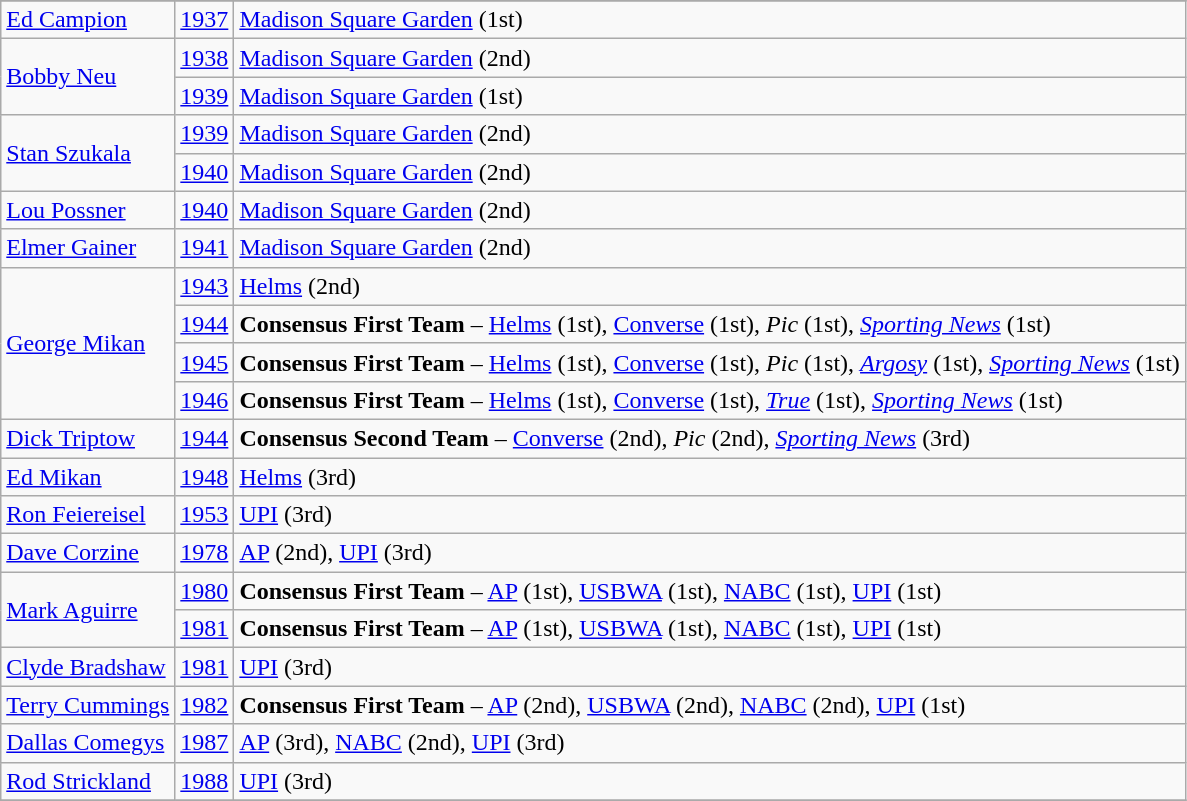<table class="wikitable">
<tr>
</tr>
<tr>
<td><a href='#'>Ed Campion</a></td>
<td><a href='#'>1937</a></td>
<td><a href='#'>Madison Square Garden</a> (1st)</td>
</tr>
<tr>
<td rowspan=2><a href='#'>Bobby Neu</a></td>
<td><a href='#'>1938</a></td>
<td><a href='#'>Madison Square Garden</a> (2nd)</td>
</tr>
<tr>
<td><a href='#'>1939</a></td>
<td><a href='#'>Madison Square Garden</a> (1st)</td>
</tr>
<tr>
<td rowspan=2><a href='#'>Stan Szukala</a></td>
<td><a href='#'>1939</a></td>
<td><a href='#'>Madison Square Garden</a> (2nd)</td>
</tr>
<tr>
<td><a href='#'>1940</a></td>
<td><a href='#'>Madison Square Garden</a> (2nd)</td>
</tr>
<tr>
<td><a href='#'>Lou Possner</a></td>
<td><a href='#'>1940</a></td>
<td><a href='#'>Madison Square Garden</a> (2nd)</td>
</tr>
<tr>
<td><a href='#'>Elmer Gainer</a></td>
<td><a href='#'>1941</a></td>
<td><a href='#'>Madison Square Garden</a> (2nd)</td>
</tr>
<tr>
<td rowspan=4><a href='#'>George Mikan</a></td>
<td><a href='#'>1943</a></td>
<td><a href='#'>Helms</a> (2nd)</td>
</tr>
<tr>
<td><a href='#'>1944</a></td>
<td><strong>Consensus First Team</strong> – <a href='#'>Helms</a> (1st), <a href='#'>Converse</a> (1st), <em>Pic</em> (1st), <em><a href='#'>Sporting News</a></em> (1st)</td>
</tr>
<tr>
<td><a href='#'>1945</a></td>
<td><strong>Consensus First Team</strong> – <a href='#'>Helms</a> (1st), <a href='#'>Converse</a> (1st), <em>Pic</em> (1st), <em><a href='#'>Argosy</a></em> (1st), <em><a href='#'>Sporting News</a></em> (1st)</td>
</tr>
<tr>
<td><a href='#'>1946</a></td>
<td><strong>Consensus First Team</strong> – <a href='#'>Helms</a> (1st), <a href='#'>Converse</a> (1st), <em><a href='#'>True</a></em> (1st), <em><a href='#'>Sporting News</a></em> (1st)</td>
</tr>
<tr>
<td><a href='#'>Dick Triptow</a></td>
<td><a href='#'>1944</a></td>
<td><strong>Consensus Second Team</strong> – <a href='#'>Converse</a> (2nd), <em>Pic</em> (2nd), <em><a href='#'>Sporting News</a></em> (3rd)</td>
</tr>
<tr>
<td><a href='#'>Ed Mikan</a></td>
<td><a href='#'>1948</a></td>
<td><a href='#'>Helms</a> (3rd)</td>
</tr>
<tr>
<td><a href='#'>Ron Feiereisel</a></td>
<td><a href='#'>1953</a></td>
<td><a href='#'>UPI</a> (3rd)</td>
</tr>
<tr>
<td><a href='#'>Dave Corzine</a></td>
<td><a href='#'>1978</a></td>
<td><a href='#'>AP</a> (2nd), <a href='#'>UPI</a> (3rd)</td>
</tr>
<tr>
<td rowspan=2><a href='#'>Mark Aguirre</a></td>
<td><a href='#'>1980</a></td>
<td><strong>Consensus First Team</strong> – <a href='#'>AP</a> (1st), <a href='#'>USBWA</a> (1st), <a href='#'>NABC</a> (1st), <a href='#'>UPI</a> (1st)</td>
</tr>
<tr>
<td><a href='#'>1981</a></td>
<td><strong>Consensus First Team</strong> – <a href='#'>AP</a> (1st), <a href='#'>USBWA</a> (1st), <a href='#'>NABC</a> (1st), <a href='#'>UPI</a> (1st)</td>
</tr>
<tr>
<td><a href='#'>Clyde Bradshaw</a></td>
<td><a href='#'>1981</a></td>
<td><a href='#'>UPI</a> (3rd)</td>
</tr>
<tr>
<td><a href='#'>Terry Cummings</a></td>
<td><a href='#'>1982</a></td>
<td><strong>Consensus First Team</strong> – <a href='#'>AP</a> (2nd), <a href='#'>USBWA</a> (2nd), <a href='#'>NABC</a> (2nd), <a href='#'>UPI</a> (1st)</td>
</tr>
<tr>
<td><a href='#'>Dallas Comegys</a></td>
<td><a href='#'>1987</a></td>
<td><a href='#'>AP</a> (3rd), <a href='#'>NABC</a> (2nd), <a href='#'>UPI</a> (3rd)</td>
</tr>
<tr>
<td><a href='#'>Rod Strickland</a></td>
<td><a href='#'>1988</a></td>
<td><a href='#'>UPI</a> (3rd)</td>
</tr>
<tr>
</tr>
</table>
